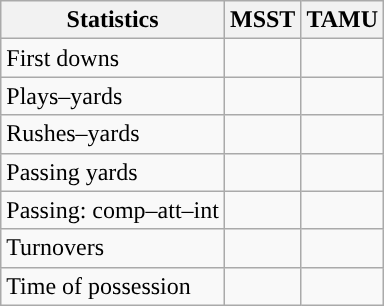<table class="wikitable" style="float:left">
<tr>
<th>Statistics</th>
<th>MSST</th>
<th>TAMU</th>
</tr>
<tr>
<td>First downs</td>
<td></td>
<td></td>
</tr>
<tr>
<td>Plays–yards</td>
<td></td>
<td></td>
</tr>
<tr>
<td>Rushes–yards</td>
<td></td>
<td></td>
</tr>
<tr>
<td>Passing yards</td>
<td></td>
<td></td>
</tr>
<tr>
<td>Passing: comp–att–int</td>
<td></td>
<td></td>
</tr>
<tr>
<td>Turnovers</td>
<td></td>
<td></td>
</tr>
<tr>
<td>Time of possession</td>
<td></td>
<td></td>
</tr>
</table>
